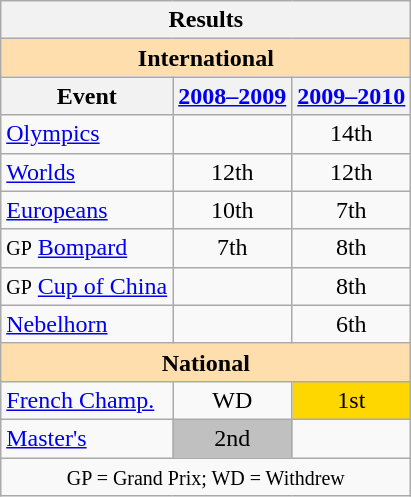<table class="wikitable" style="text-align:center">
<tr>
<th colspan=3 align=center><strong>Results</strong></th>
</tr>
<tr>
<th style="background-color: #ffdead; " colspan=3 align=center><strong>International</strong></th>
</tr>
<tr>
<th>Event</th>
<th><a href='#'>2008–2009</a></th>
<th><a href='#'>2009–2010</a></th>
</tr>
<tr>
<td align=left><a href='#'>Olympics</a></td>
<td></td>
<td>14th</td>
</tr>
<tr>
<td align=left><a href='#'>Worlds</a></td>
<td>12th</td>
<td>12th</td>
</tr>
<tr>
<td align=left><a href='#'>Europeans</a></td>
<td>10th</td>
<td>7th</td>
</tr>
<tr>
<td align=left><small>GP</small> <a href='#'>Bompard</a></td>
<td>7th</td>
<td>8th</td>
</tr>
<tr>
<td align=left><small>GP</small> <a href='#'>Cup of China</a></td>
<td></td>
<td>8th</td>
</tr>
<tr>
<td align=left><a href='#'>Nebelhorn</a></td>
<td></td>
<td>6th</td>
</tr>
<tr>
<th style="background-color: #ffdead; " colspan=3 align=center><strong>National</strong></th>
</tr>
<tr>
<td align=left><a href='#'>French Champ.</a></td>
<td>WD</td>
<td bgcolor=gold>1st</td>
</tr>
<tr>
<td align=left><a href='#'>Master's</a></td>
<td bgcolor=silver>2nd</td>
<td></td>
</tr>
<tr>
<td colspan=3 align=center><small> GP = Grand Prix; WD = Withdrew </small></td>
</tr>
</table>
